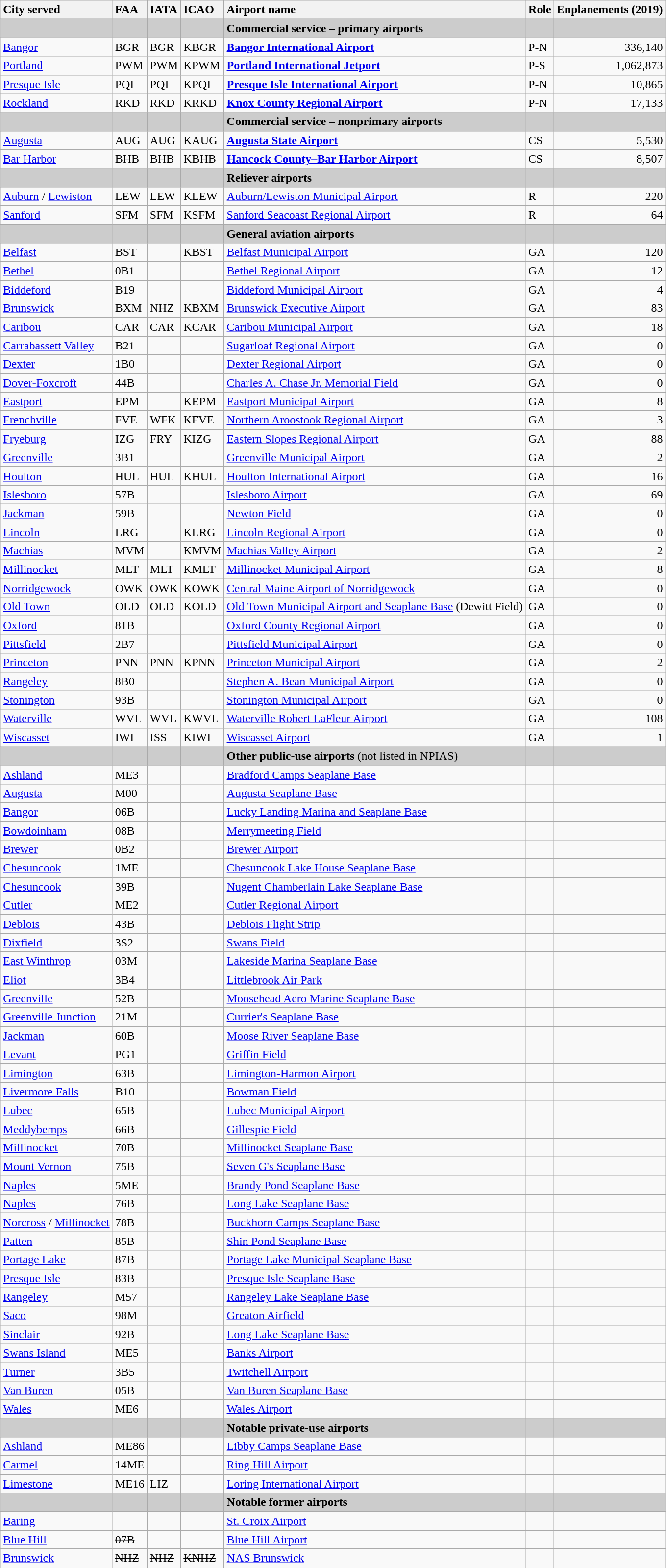<table class="wikitable sortable">
<tr valign=baseline>
<th style="white-space:nowrap; text-align:left;">City served</th>
<th style="white-space:nowrap; text-align:left;">FAA</th>
<th style="white-space:nowrap; text-align:left;">IATA</th>
<th style="white-space:nowrap; text-align:left;">ICAO</th>
<th style="white-space:nowrap; text-align:left;">Airport name</th>
<th style="white-space:nowrap; text-align:left;">Role</th>
<th style="white-space:nowrap; text-align:right;">Enplanements (2019)</th>
</tr>
<tr style="background:#CCCCCC;">
<td></td>
<td></td>
<td></td>
<td></td>
<td><strong>Commercial service – primary airports</strong></td>
<td></td>
<td><br><onlyinclude></td>
</tr>
<tr valign=top>
<td><a href='#'>Bangor</a></td>
<td>BGR</td>
<td>BGR</td>
<td>KBGR</td>
<td><strong><a href='#'>Bangor International Airport</a></strong></td>
<td>P-N</td>
<td align=right>336,140</td>
</tr>
<tr valign=top>
<td><a href='#'>Portland</a></td>
<td>PWM</td>
<td>PWM</td>
<td>KPWM</td>
<td><strong><a href='#'>Portland International Jetport</a></strong></td>
<td>P-S</td>
<td align=right>1,062,873</td>
</tr>
<tr valign="top">
<td><a href='#'>Presque Isle</a></td>
<td>PQI</td>
<td>PQI</td>
<td>KPQI</td>
<td><strong><a href='#'>Presque Isle International Airport</a></strong></td>
<td>P-N</td>
<td align="right">10,865</td>
</tr>
<tr valign="top">
<td><a href='#'>Rockland</a></td>
<td>RKD</td>
<td>RKD</td>
<td>KRKD</td>
<td><strong><a href='#'>Knox County Regional Airport</a></strong></td>
<td>P-N</td>
<td align="right">17,133<br></onlyinclude></td>
</tr>
<tr style="background:#CCCCCC;">
<td></td>
<td></td>
<td></td>
<td></td>
<td><strong>Commercial service – nonprimary airports</strong></td>
<td></td>
<td></td>
</tr>
<tr valign="top">
<td><a href='#'>Augusta</a></td>
<td>AUG</td>
<td>AUG</td>
<td>KAUG</td>
<td><strong><a href='#'>Augusta State Airport</a></strong></td>
<td>CS</td>
<td align="right">5,530</td>
</tr>
<tr valign="top">
<td><a href='#'>Bar Harbor</a></td>
<td>BHB</td>
<td>BHB</td>
<td>KBHB</td>
<td><strong><a href='#'>Hancock County–Bar Harbor Airport</a></strong></td>
<td>CS</td>
<td align="right">8,507</td>
</tr>
<tr style="background:#CCCCCC;">
<td></td>
<td></td>
<td></td>
<td></td>
<td><strong>Reliever airports</strong></td>
<td></td>
<td></td>
</tr>
<tr valign=top>
<td><a href='#'>Auburn</a> / <a href='#'>Lewiston</a></td>
<td>LEW</td>
<td>LEW</td>
<td>KLEW</td>
<td><a href='#'>Auburn/Lewiston Municipal Airport</a></td>
<td>R</td>
<td align=right>220</td>
</tr>
<tr valign="top">
<td><a href='#'>Sanford</a></td>
<td>SFM</td>
<td>SFM</td>
<td>KSFM</td>
<td><a href='#'>Sanford Seacoast Regional Airport</a> </td>
<td>R</td>
<td align="right">64</td>
</tr>
<tr style="background:#CCCCCC;">
<td></td>
<td></td>
<td></td>
<td></td>
<td><strong>General aviation airports</strong></td>
<td></td>
<td></td>
</tr>
<tr valign=top>
<td><a href='#'>Belfast</a></td>
<td>BST</td>
<td></td>
<td>KBST</td>
<td><a href='#'>Belfast Municipal Airport</a></td>
<td>GA</td>
<td align=right>120</td>
</tr>
<tr valign=top>
<td><a href='#'>Bethel</a></td>
<td>0B1</td>
<td></td>
<td></td>
<td><a href='#'>Bethel Regional Airport</a></td>
<td>GA</td>
<td align=right>12</td>
</tr>
<tr valign=top>
<td><a href='#'>Biddeford</a></td>
<td>B19</td>
<td></td>
<td></td>
<td><a href='#'>Biddeford Municipal Airport</a></td>
<td>GA</td>
<td align=right>4</td>
</tr>
<tr valign=top>
<td><a href='#'>Brunswick</a></td>
<td>BXM</td>
<td>NHZ</td>
<td>KBXM</td>
<td><a href='#'>Brunswick Executive Airport</a></td>
<td>GA</td>
<td align=right>83</td>
</tr>
<tr valign=top>
<td><a href='#'>Caribou</a></td>
<td>CAR</td>
<td>CAR</td>
<td>KCAR</td>
<td><a href='#'>Caribou Municipal Airport</a></td>
<td>GA</td>
<td align=right>18</td>
</tr>
<tr valign=top>
<td><a href='#'>Carrabassett Valley</a></td>
<td>B21</td>
<td></td>
<td></td>
<td><a href='#'>Sugarloaf Regional Airport</a></td>
<td>GA</td>
<td align=right>0</td>
</tr>
<tr valign=top>
<td><a href='#'>Dexter</a></td>
<td>1B0</td>
<td></td>
<td></td>
<td><a href='#'>Dexter Regional Airport</a></td>
<td>GA</td>
<td align=right>0</td>
</tr>
<tr valign=top>
<td><a href='#'>Dover-Foxcroft</a></td>
<td>44B</td>
<td></td>
<td></td>
<td><a href='#'>Charles A. Chase Jr. Memorial Field</a></td>
<td>GA</td>
<td align=right>0</td>
</tr>
<tr valign=top>
<td><a href='#'>Eastport</a></td>
<td>EPM</td>
<td></td>
<td>KEPM</td>
<td><a href='#'>Eastport Municipal Airport</a></td>
<td>GA</td>
<td align=right>8</td>
</tr>
<tr valign=top>
<td><a href='#'>Frenchville</a></td>
<td>FVE</td>
<td>WFK</td>
<td>KFVE</td>
<td><a href='#'>Northern Aroostook Regional Airport</a></td>
<td>GA</td>
<td align=right>3</td>
</tr>
<tr valign=top>
<td><a href='#'>Fryeburg</a></td>
<td>IZG</td>
<td>FRY</td>
<td>KIZG</td>
<td><a href='#'>Eastern Slopes Regional Airport</a></td>
<td>GA</td>
<td align=right>88</td>
</tr>
<tr valign=top>
<td><a href='#'>Greenville</a></td>
<td>3B1</td>
<td></td>
<td></td>
<td><a href='#'>Greenville Municipal Airport</a></td>
<td>GA</td>
<td align=right>2</td>
</tr>
<tr valign=top>
<td><a href='#'>Houlton</a></td>
<td>HUL</td>
<td>HUL</td>
<td>KHUL</td>
<td><a href='#'>Houlton International Airport</a></td>
<td>GA</td>
<td align=right>16</td>
</tr>
<tr valign=top>
<td><a href='#'>Islesboro</a></td>
<td>57B</td>
<td></td>
<td></td>
<td><a href='#'>Islesboro Airport</a></td>
<td>GA</td>
<td align=right>69</td>
</tr>
<tr valign=top>
<td><a href='#'>Jackman</a></td>
<td>59B</td>
<td></td>
<td></td>
<td><a href='#'>Newton Field</a></td>
<td>GA</td>
<td align=right>0</td>
</tr>
<tr valign=top>
<td><a href='#'>Lincoln</a></td>
<td>LRG</td>
<td></td>
<td>KLRG</td>
<td><a href='#'>Lincoln Regional Airport</a></td>
<td>GA</td>
<td align=right>0</td>
</tr>
<tr valign=top>
<td><a href='#'>Machias</a></td>
<td>MVM</td>
<td></td>
<td>KMVM</td>
<td><a href='#'>Machias Valley Airport</a></td>
<td>GA</td>
<td align=right>2</td>
</tr>
<tr valign=top>
<td><a href='#'>Millinocket</a></td>
<td>MLT</td>
<td>MLT</td>
<td>KMLT</td>
<td><a href='#'>Millinocket Municipal Airport</a></td>
<td>GA</td>
<td align=right>8</td>
</tr>
<tr valign=top>
<td><a href='#'>Norridgewock</a></td>
<td>OWK</td>
<td>OWK</td>
<td>KOWK</td>
<td><a href='#'>Central Maine Airport of Norridgewock</a></td>
<td>GA</td>
<td align=right>0</td>
</tr>
<tr valign=top>
<td><a href='#'>Old Town</a></td>
<td>OLD</td>
<td>OLD</td>
<td>KOLD</td>
<td><a href='#'>Old Town Municipal Airport and Seaplane Base</a> (Dewitt Field)</td>
<td>GA</td>
<td align=right>0</td>
</tr>
<tr valign=top>
<td><a href='#'>Oxford</a></td>
<td>81B</td>
<td></td>
<td></td>
<td><a href='#'>Oxford County Regional Airport</a></td>
<td>GA</td>
<td align=right>0</td>
</tr>
<tr valign=top>
<td><a href='#'>Pittsfield</a></td>
<td>2B7</td>
<td></td>
<td></td>
<td><a href='#'>Pittsfield Municipal Airport</a></td>
<td>GA</td>
<td align=right>0</td>
</tr>
<tr valign=top>
<td><a href='#'>Princeton</a></td>
<td>PNN</td>
<td>PNN</td>
<td>KPNN</td>
<td><a href='#'>Princeton Municipal Airport</a></td>
<td>GA</td>
<td align=right>2</td>
</tr>
<tr valign=top>
<td><a href='#'>Rangeley</a></td>
<td>8B0</td>
<td></td>
<td></td>
<td><a href='#'>Stephen A. Bean Municipal Airport</a></td>
<td>GA</td>
<td align=right>0</td>
</tr>
<tr valign=top>
<td><a href='#'>Stonington</a></td>
<td>93B</td>
<td></td>
<td></td>
<td><a href='#'>Stonington Municipal Airport</a></td>
<td>GA</td>
<td align=right>0</td>
</tr>
<tr valign=top>
<td><a href='#'>Waterville</a></td>
<td>WVL</td>
<td>WVL</td>
<td>KWVL</td>
<td><a href='#'>Waterville Robert LaFleur Airport</a></td>
<td>GA</td>
<td align=right>108</td>
</tr>
<tr valign=top>
<td><a href='#'>Wiscasset</a></td>
<td>IWI</td>
<td>ISS</td>
<td>KIWI</td>
<td><a href='#'>Wiscasset Airport</a></td>
<td>GA</td>
<td align=right>1</td>
</tr>
<tr style="background:#CCCCCC;">
<td></td>
<td></td>
<td></td>
<td></td>
<td><strong>Other public-use airports</strong> (not listed in NPIAS)</td>
<td></td>
<td></td>
</tr>
<tr valign=top>
<td><a href='#'>Ashland</a></td>
<td>ME3</td>
<td></td>
<td></td>
<td><a href='#'>Bradford Camps Seaplane Base</a></td>
<td></td>
<td></td>
</tr>
<tr valign=top>
<td><a href='#'>Augusta</a></td>
<td>M00</td>
<td></td>
<td></td>
<td><a href='#'>Augusta Seaplane Base</a></td>
<td></td>
<td></td>
</tr>
<tr valign=top>
<td><a href='#'>Bangor</a></td>
<td>06B</td>
<td></td>
<td></td>
<td><a href='#'>Lucky Landing Marina and Seaplane Base</a></td>
<td></td>
<td></td>
</tr>
<tr valign=top>
<td><a href='#'>Bowdoinham</a></td>
<td>08B</td>
<td></td>
<td></td>
<td><a href='#'>Merrymeeting Field</a></td>
<td></td>
<td></td>
</tr>
<tr valign=top>
<td><a href='#'>Brewer</a></td>
<td>0B2</td>
<td></td>
<td></td>
<td><a href='#'>Brewer Airport</a></td>
<td></td>
<td></td>
</tr>
<tr valign=top>
<td><a href='#'>Chesuncook</a></td>
<td>1ME</td>
<td></td>
<td></td>
<td><a href='#'>Chesuncook Lake House Seaplane Base</a></td>
<td></td>
<td></td>
</tr>
<tr valign=top>
<td><a href='#'>Chesuncook</a></td>
<td>39B</td>
<td></td>
<td></td>
<td><a href='#'>Nugent Chamberlain Lake Seaplane Base</a></td>
<td></td>
<td></td>
</tr>
<tr valign=top>
<td><a href='#'>Cutler</a></td>
<td>ME2</td>
<td></td>
<td></td>
<td><a href='#'>Cutler Regional Airport</a></td>
<td></td>
<td></td>
</tr>
<tr valign=top>
<td><a href='#'>Deblois</a></td>
<td>43B</td>
<td></td>
<td></td>
<td><a href='#'>Deblois Flight Strip</a></td>
<td></td>
<td></td>
</tr>
<tr valign=top>
<td><a href='#'>Dixfield</a></td>
<td>3S2</td>
<td></td>
<td></td>
<td><a href='#'>Swans Field</a></td>
<td></td>
<td></td>
</tr>
<tr valign=top>
<td><a href='#'>East Winthrop</a></td>
<td>03M</td>
<td></td>
<td></td>
<td><a href='#'>Lakeside Marina Seaplane Base</a></td>
<td></td>
<td></td>
</tr>
<tr valign=top>
<td><a href='#'>Eliot</a></td>
<td>3B4</td>
<td></td>
<td></td>
<td><a href='#'>Littlebrook Air Park</a></td>
<td></td>
<td></td>
</tr>
<tr valign=top>
<td><a href='#'>Greenville</a></td>
<td>52B</td>
<td></td>
<td></td>
<td><a href='#'>Moosehead Aero Marine Seaplane Base</a></td>
<td></td>
<td></td>
</tr>
<tr valign=top>
<td><a href='#'>Greenville Junction</a></td>
<td>21M</td>
<td></td>
<td></td>
<td><a href='#'>Currier's Seaplane Base</a></td>
<td></td>
<td></td>
</tr>
<tr valign=top>
<td><a href='#'>Jackman</a></td>
<td>60B</td>
<td></td>
<td></td>
<td><a href='#'>Moose River Seaplane Base</a></td>
<td></td>
<td></td>
</tr>
<tr valign=top>
<td><a href='#'>Levant</a></td>
<td>PG1</td>
<td></td>
<td></td>
<td><a href='#'>Griffin Field</a></td>
<td></td>
<td></td>
</tr>
<tr valign=top>
<td><a href='#'>Limington</a></td>
<td>63B</td>
<td></td>
<td></td>
<td><a href='#'>Limington-Harmon Airport</a></td>
<td></td>
<td></td>
</tr>
<tr valign=top>
<td><a href='#'>Livermore Falls</a></td>
<td>B10</td>
<td></td>
<td></td>
<td><a href='#'>Bowman Field</a></td>
<td></td>
<td></td>
</tr>
<tr valign=top>
<td><a href='#'>Lubec</a></td>
<td>65B</td>
<td></td>
<td></td>
<td><a href='#'>Lubec Municipal Airport</a></td>
<td></td>
<td></td>
</tr>
<tr valign=top>
<td><a href='#'>Meddybemps</a></td>
<td>66B</td>
<td></td>
<td></td>
<td><a href='#'>Gillespie Field</a></td>
<td></td>
<td></td>
</tr>
<tr valign=top>
<td><a href='#'>Millinocket</a></td>
<td>70B</td>
<td></td>
<td></td>
<td><a href='#'>Millinocket Seaplane Base</a></td>
<td></td>
<td align=right></td>
</tr>
<tr valign=top>
<td><a href='#'>Mount Vernon</a></td>
<td>75B</td>
<td></td>
<td></td>
<td><a href='#'>Seven G's Seaplane Base</a></td>
<td></td>
<td></td>
</tr>
<tr valign=top>
<td><a href='#'>Naples</a></td>
<td>5ME </td>
<td></td>
<td></td>
<td><a href='#'>Brandy Pond Seaplane Base</a></td>
<td></td>
<td></td>
</tr>
<tr valign=top>
<td><a href='#'>Naples</a></td>
<td>76B</td>
<td></td>
<td></td>
<td><a href='#'>Long Lake Seaplane Base</a></td>
<td></td>
<td></td>
</tr>
<tr valign=top>
<td><a href='#'>Norcross</a> / <a href='#'>Millinocket</a></td>
<td>78B</td>
<td></td>
<td></td>
<td><a href='#'>Buckhorn Camps Seaplane Base</a></td>
<td></td>
<td></td>
</tr>
<tr valign=top>
<td><a href='#'>Patten</a></td>
<td>85B</td>
<td></td>
<td></td>
<td><a href='#'>Shin Pond Seaplane Base</a></td>
<td></td>
<td></td>
</tr>
<tr valign=top>
<td><a href='#'>Portage Lake</a></td>
<td>87B</td>
<td></td>
<td></td>
<td><a href='#'>Portage Lake Municipal Seaplane Base</a></td>
<td></td>
<td></td>
</tr>
<tr valign=top>
<td><a href='#'>Presque Isle</a></td>
<td>83B</td>
<td></td>
<td></td>
<td><a href='#'>Presque Isle Seaplane Base</a></td>
<td></td>
<td></td>
</tr>
<tr valign=top>
<td><a href='#'>Rangeley</a></td>
<td>M57</td>
<td></td>
<td></td>
<td><a href='#'>Rangeley Lake Seaplane Base</a></td>
<td></td>
<td></td>
</tr>
<tr valign=top>
<td><a href='#'>Saco</a></td>
<td>98M </td>
<td></td>
<td></td>
<td><a href='#'>Greaton Airfield</a></td>
<td></td>
<td></td>
</tr>
<tr valign=top>
<td><a href='#'>Sinclair</a></td>
<td>92B</td>
<td></td>
<td></td>
<td><a href='#'>Long Lake Seaplane Base</a></td>
<td></td>
<td></td>
</tr>
<tr valign=top>
<td><a href='#'>Swans Island</a></td>
<td>ME5</td>
<td></td>
<td></td>
<td><a href='#'>Banks Airport</a></td>
<td></td>
<td></td>
</tr>
<tr valign=top>
<td><a href='#'>Turner</a></td>
<td>3B5</td>
<td></td>
<td></td>
<td><a href='#'>Twitchell Airport</a></td>
<td></td>
<td></td>
</tr>
<tr valign=top>
<td><a href='#'>Van Buren</a></td>
<td>05B</td>
<td></td>
<td></td>
<td><a href='#'>Van Buren Seaplane Base</a></td>
<td></td>
<td></td>
</tr>
<tr valign=top>
<td><a href='#'>Wales</a></td>
<td>ME6</td>
<td></td>
<td></td>
<td><a href='#'>Wales Airport</a></td>
<td></td>
<td></td>
</tr>
<tr style="background:#CCCCCC;">
<td></td>
<td></td>
<td></td>
<td></td>
<td><strong>Notable private-use airports</strong></td>
<td></td>
<td></td>
</tr>
<tr valign=top>
<td><a href='#'>Ashland</a></td>
<td>ME86</td>
<td></td>
<td></td>
<td><a href='#'>Libby Camps Seaplane Base</a></td>
<td></td>
<td align=right></td>
</tr>
<tr valign=top>
<td><a href='#'>Carmel</a></td>
<td>14ME </td>
<td></td>
<td></td>
<td><a href='#'>Ring Hill Airport</a> </td>
<td></td>
<td></td>
</tr>
<tr valign=top>
<td><a href='#'>Limestone</a></td>
<td>ME16</td>
<td>LIZ</td>
<td></td>
<td><a href='#'>Loring International Airport</a></td>
<td></td>
<td align=right></td>
</tr>
<tr style="background:#CCCCCC;">
<td></td>
<td></td>
<td></td>
<td></td>
<td><strong>Notable former airports</strong></td>
<td></td>
<td></td>
</tr>
<tr valign=top>
<td><a href='#'>Baring</a></td>
<td></td>
<td></td>
<td></td>
<td><a href='#'>St. Croix Airport</a> </td>
<td></td>
<td></td>
</tr>
<tr valign=top>
<td><a href='#'>Blue Hill</a></td>
<td><s>07B</s></td>
<td></td>
<td></td>
<td><a href='#'>Blue Hill Airport</a></td>
<td></td>
<td></td>
</tr>
<tr valign=top>
<td><a href='#'>Brunswick</a></td>
<td><s>NHZ</s></td>
<td><s>NHZ</s></td>
<td><s>KNHZ</s></td>
<td><a href='#'>NAS Brunswick</a> </td>
<td></td>
<td></td>
</tr>
</table>
